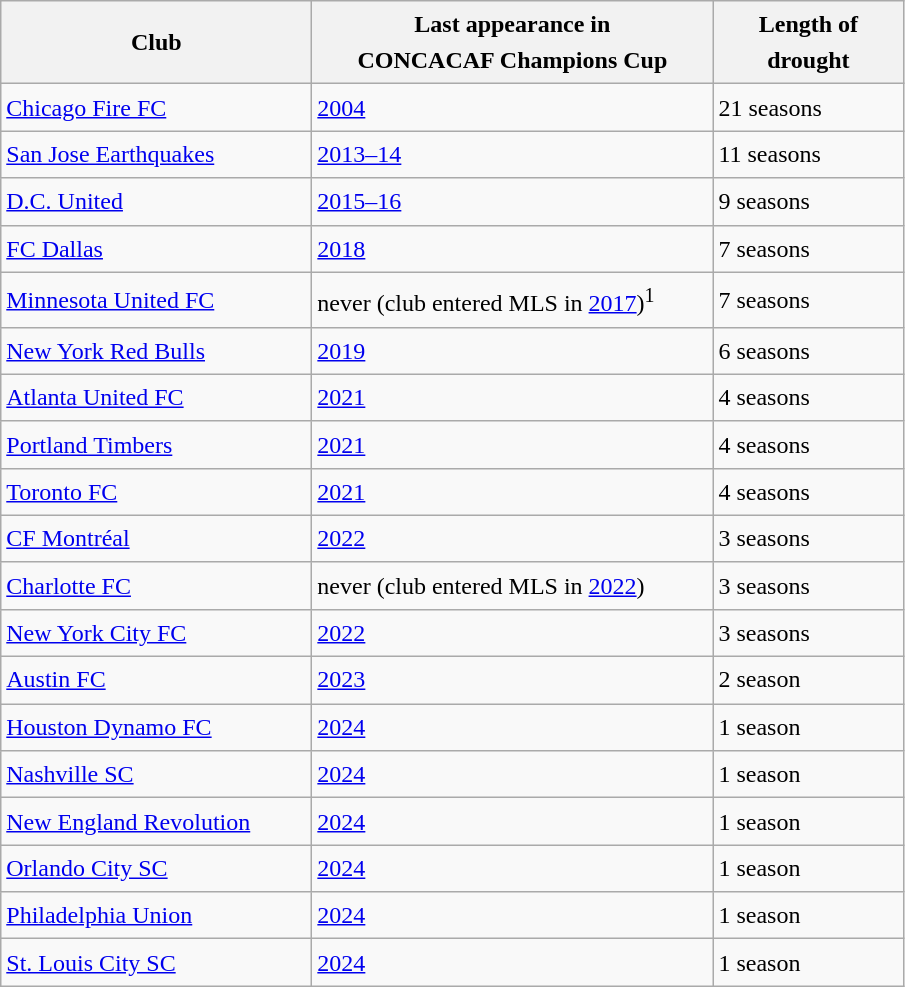<table class="wikitable sortable" style="font-size:1.00em; line-height:1.5em;">
<tr>
<th width="200pt">Club</th>
<th width="260pt">Last appearance in<br>CONCACAF Champions Cup</th>
<th width="120pt">Length of drought</th>
</tr>
<tr>
<td align="left"><a href='#'>Chicago Fire FC</a></td>
<td><a href='#'>2004</a></td>
<td>21 seasons</td>
</tr>
<tr>
<td align="left"><a href='#'>San Jose Earthquakes</a></td>
<td><a href='#'>2013–14</a></td>
<td>11 seasons</td>
</tr>
<tr>
<td align="left"><a href='#'>D.C. United</a></td>
<td><a href='#'>2015–16</a></td>
<td>9 seasons</td>
</tr>
<tr>
<td align="left"><a href='#'>FC Dallas</a></td>
<td><a href='#'>2018</a></td>
<td>7 seasons</td>
</tr>
<tr>
<td align="left"><a href='#'>Minnesota United FC</a></td>
<td>never (club entered MLS in <a href='#'>2017</a>)<sup>1</sup></td>
<td>7 seasons</td>
</tr>
<tr>
<td align="left"><a href='#'>New York Red Bulls</a></td>
<td><a href='#'>2019</a></td>
<td>6 seasons</td>
</tr>
<tr>
<td align="left"><a href='#'>Atlanta United FC</a></td>
<td><a href='#'>2021</a></td>
<td>4 seasons</td>
</tr>
<tr>
<td align="left"><a href='#'>Portland Timbers</a></td>
<td><a href='#'>2021</a></td>
<td>4 seasons</td>
</tr>
<tr>
<td align="left"><a href='#'>Toronto FC</a></td>
<td><a href='#'>2021</a></td>
<td>4 seasons</td>
</tr>
<tr>
<td align="left"><a href='#'>CF Montréal</a></td>
<td><a href='#'>2022</a></td>
<td>3 seasons</td>
</tr>
<tr>
<td align="left"><a href='#'>Charlotte FC</a></td>
<td>never (club entered MLS in <a href='#'>2022</a>)</td>
<td>3 seasons</td>
</tr>
<tr>
<td align="left"><a href='#'>New York City FC</a></td>
<td><a href='#'>2022</a></td>
<td>3 seasons</td>
</tr>
<tr>
<td align="left"><a href='#'>Austin FC</a></td>
<td><a href='#'>2023</a></td>
<td>2 season</td>
</tr>
<tr>
<td align="left"><a href='#'>Houston Dynamo FC</a></td>
<td><a href='#'>2024</a></td>
<td>1 season</td>
</tr>
<tr>
<td align="left"><a href='#'>Nashville SC</a></td>
<td><a href='#'>2024</a></td>
<td>1 season</td>
</tr>
<tr>
<td align="left"><a href='#'>New England Revolution</a></td>
<td><a href='#'>2024</a></td>
<td>1 season</td>
</tr>
<tr>
<td align="left"><a href='#'>Orlando City SC</a></td>
<td><a href='#'>2024</a></td>
<td>1 season</td>
</tr>
<tr>
<td align="left"><a href='#'>Philadelphia Union</a></td>
<td><a href='#'>2024</a></td>
<td>1 season</td>
</tr>
<tr>
<td align="left"><a href='#'>St. Louis City SC</a></td>
<td><a href='#'>2024</a></td>
<td>1 season<br></td>
</tr>
</table>
